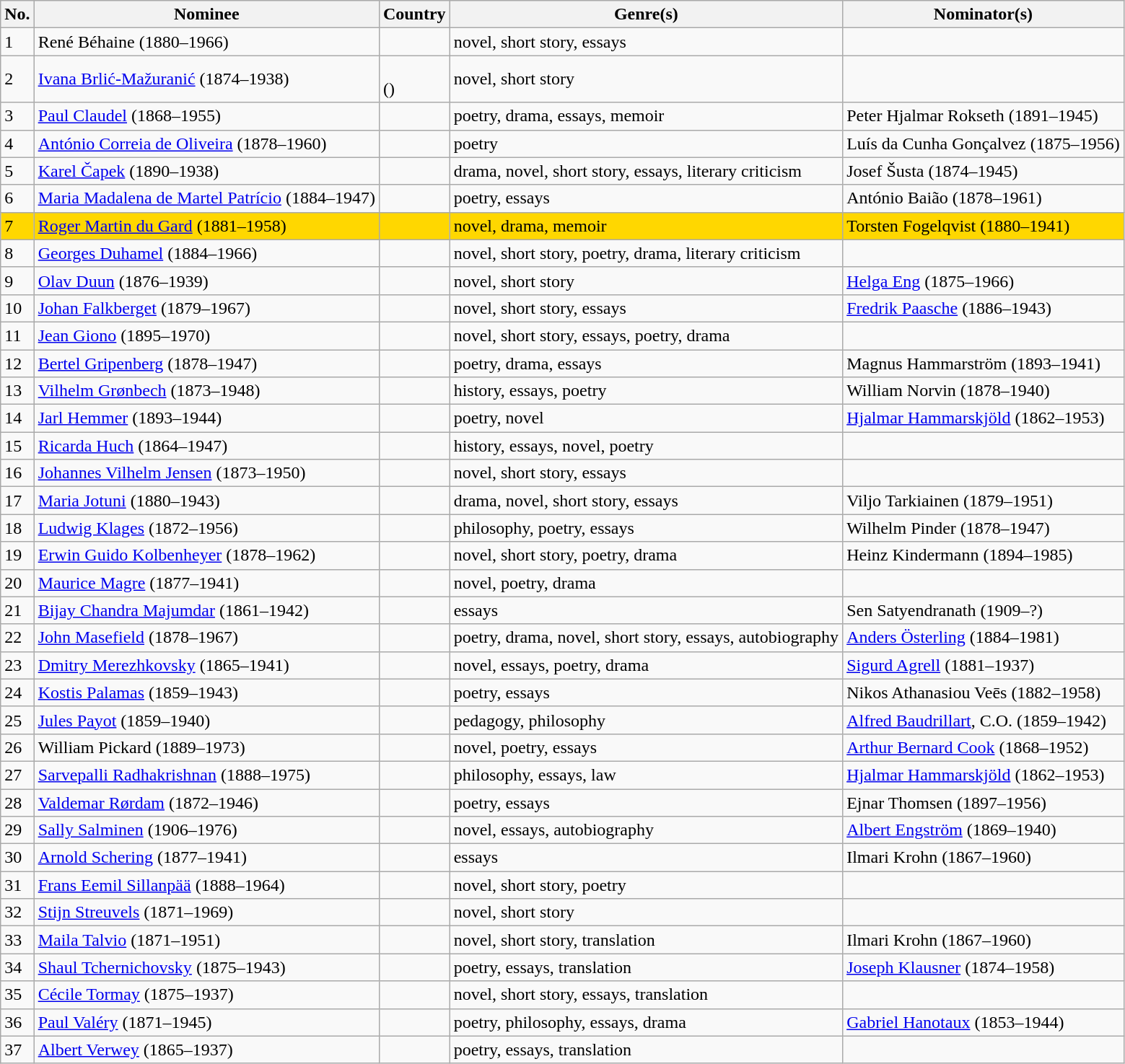<table class="sortable wikitable mw-collapsible">
<tr>
<th scope="col">No.</th>
<th scope="col">Nominee</th>
<th scope="col">Country</th>
<th scope="col">Genre(s)</th>
<th scope="col">Nominator(s)</th>
</tr>
<tr>
<td>1</td>
<td>René Béhaine (1880–1966)</td>
<td></td>
<td>novel, short story, essays</td>
<td></td>
</tr>
<tr>
<td>2</td>
<td><a href='#'>Ivana Brlić-Mažuranić</a> (1874–1938)</td>
<td><br>()</td>
<td>novel, short story</td>
<td></td>
</tr>
<tr>
<td>3</td>
<td><a href='#'>Paul Claudel</a> (1868–1955)</td>
<td></td>
<td>poetry, drama, essays, memoir</td>
<td>Peter Hjalmar Rokseth (1891–1945)</td>
</tr>
<tr>
<td>4</td>
<td><a href='#'>António Correia de Oliveira</a> (1878–1960)</td>
<td></td>
<td>poetry</td>
<td>Luís da Cunha Gonçalvez (1875–1956)</td>
</tr>
<tr>
<td>5</td>
<td><a href='#'>Karel Čapek</a> (1890–1938)</td>
<td></td>
<td>drama, novel, short story, essays, literary criticism</td>
<td>Josef Šusta (1874–1945)</td>
</tr>
<tr>
<td>6</td>
<td><a href='#'>Maria Madalena de Martel Patrício</a> (1884–1947)</td>
<td></td>
<td>poetry, essays</td>
<td>António Baião (1878–1961)</td>
</tr>
<tr>
<td style="background:gold;white-space:nowrap">7</td>
<td style="background:gold;white-space:nowrap"><a href='#'>Roger Martin du Gard</a> (1881–1958)</td>
<td style="background:gold;white-space:nowrap"></td>
<td style="background:gold;white-space:nowrap">novel, drama, memoir</td>
<td style="background:gold;white-space:nowrap">Torsten Fogelqvist (1880–1941)</td>
</tr>
<tr>
<td>8</td>
<td><a href='#'>Georges Duhamel</a> (1884–1966)</td>
<td></td>
<td>novel, short story, poetry, drama, literary criticism</td>
<td></td>
</tr>
<tr>
<td>9</td>
<td><a href='#'>Olav Duun</a> (1876–1939)</td>
<td></td>
<td>novel, short story</td>
<td><a href='#'>Helga Eng</a> (1875–1966)</td>
</tr>
<tr>
<td>10</td>
<td><a href='#'>Johan Falkberget</a> (1879–1967)</td>
<td></td>
<td>novel, short story, essays</td>
<td><a href='#'>Fredrik Paasche</a> (1886–1943)</td>
</tr>
<tr>
<td>11</td>
<td><a href='#'>Jean Giono</a> (1895–1970)</td>
<td></td>
<td>novel, short story, essays, poetry, drama</td>
<td></td>
</tr>
<tr>
<td>12</td>
<td><a href='#'>Bertel Gripenberg</a> (1878–1947)</td>
<td><br></td>
<td>poetry, drama, essays</td>
<td>Magnus Hammarström (1893–1941)</td>
</tr>
<tr>
<td>13</td>
<td><a href='#'>Vilhelm Grønbech</a> (1873–1948)</td>
<td></td>
<td>history, essays, poetry</td>
<td>William Norvin (1878–1940)</td>
</tr>
<tr>
<td>14</td>
<td><a href='#'>Jarl Hemmer</a> (1893–1944)</td>
<td></td>
<td>poetry, novel</td>
<td><a href='#'>Hjalmar Hammarskjöld</a> (1862–1953)</td>
</tr>
<tr>
<td>15</td>
<td><a href='#'>Ricarda Huch</a> (1864–1947)</td>
<td></td>
<td>history, essays, novel, poetry</td>
<td></td>
</tr>
<tr>
<td>16</td>
<td><a href='#'>Johannes Vilhelm Jensen</a> (1873–1950)</td>
<td></td>
<td>novel, short story, essays</td>
<td></td>
</tr>
<tr>
<td>17</td>
<td><a href='#'>Maria Jotuni</a> (1880–1943)</td>
<td></td>
<td>drama, novel, short story, essays</td>
<td>Viljo Tarkiainen (1879–1951)</td>
</tr>
<tr>
<td>18</td>
<td><a href='#'>Ludwig Klages</a> (1872–1956)</td>
<td></td>
<td>philosophy, poetry, essays</td>
<td>Wilhelm Pinder (1878–1947)</td>
</tr>
<tr>
<td>19</td>
<td><a href='#'>Erwin Guido Kolbenheyer</a> (1878–1962)</td>
<td></td>
<td>novel, short story, poetry, drama</td>
<td>Heinz Kindermann (1894–1985)</td>
</tr>
<tr>
<td>20</td>
<td><a href='#'>Maurice Magre</a> (1877–1941)</td>
<td></td>
<td>novel, poetry, drama</td>
<td></td>
</tr>
<tr>
<td>21</td>
<td><a href='#'>Bijay Chandra Majumdar</a> (1861–1942)</td>
<td></td>
<td>essays</td>
<td>Sen Satyendranath (1909–?)</td>
</tr>
<tr>
<td>22</td>
<td><a href='#'>John Masefield</a> (1878–1967)</td>
<td></td>
<td>poetry, drama, novel, short story, essays, autobiography</td>
<td><a href='#'>Anders Österling</a> (1884–1981)</td>
</tr>
<tr>
<td>23</td>
<td><a href='#'>Dmitry Merezhkovsky</a> (1865–1941)</td>
<td></td>
<td>novel, essays, poetry, drama</td>
<td><a href='#'>Sigurd Agrell</a> (1881–1937)</td>
</tr>
<tr>
<td>24</td>
<td><a href='#'>Kostis Palamas</a> (1859–1943)</td>
<td></td>
<td>poetry, essays</td>
<td>Nikos Athanasiou Veēs (1882–1958)</td>
</tr>
<tr>
<td>25</td>
<td><a href='#'>Jules Payot</a> (1859–1940)</td>
<td></td>
<td>pedagogy, philosophy</td>
<td><a href='#'>Alfred Baudrillart</a>, C.O. (1859–1942)</td>
</tr>
<tr>
<td>26</td>
<td>William Pickard (1889–1973)</td>
<td></td>
<td>novel, poetry, essays</td>
<td><a href='#'>Arthur Bernard Cook</a> (1868–1952)</td>
</tr>
<tr>
<td>27</td>
<td><a href='#'>Sarvepalli Radhakrishnan</a> (1888–1975)</td>
<td></td>
<td>philosophy, essays, law</td>
<td><a href='#'>Hjalmar Hammarskjöld</a> (1862–1953)</td>
</tr>
<tr>
<td>28</td>
<td><a href='#'>Valdemar Rørdam</a> (1872–1946)</td>
<td></td>
<td>poetry, essays</td>
<td>Ejnar Thomsen (1897–1956)</td>
</tr>
<tr>
<td>29</td>
<td><a href='#'>Sally Salminen</a> (1906–1976)</td>
<td></td>
<td>novel, essays, autobiography</td>
<td><a href='#'>Albert Engström</a> (1869–1940)</td>
</tr>
<tr>
<td>30</td>
<td><a href='#'>Arnold Schering</a> (1877–1941)</td>
<td></td>
<td>essays</td>
<td>Ilmari Krohn (1867–1960)</td>
</tr>
<tr>
<td>31</td>
<td><a href='#'>Frans Eemil Sillanpää</a> (1888–1964)</td>
<td></td>
<td>novel, short story, poetry</td>
<td></td>
</tr>
<tr>
<td>32</td>
<td><a href='#'>Stijn Streuvels</a> (1871–1969)</td>
<td></td>
<td>novel, short story</td>
<td></td>
</tr>
<tr>
<td>33</td>
<td><a href='#'>Maila Talvio</a> (1871–1951)</td>
<td></td>
<td>novel, short story, translation</td>
<td>Ilmari Krohn (1867–1960)</td>
</tr>
<tr>
<td>34</td>
<td><a href='#'>Shaul Tchernichovsky</a> (1875–1943)</td>
<td><br></td>
<td>poetry, essays, translation</td>
<td><a href='#'>Joseph Klausner</a> (1874–1958)</td>
</tr>
<tr>
<td>35</td>
<td><a href='#'>Cécile Tormay</a> (1875–1937)</td>
<td></td>
<td>novel, short story, essays, translation</td>
<td></td>
</tr>
<tr>
<td>36</td>
<td><a href='#'>Paul Valéry</a> (1871–1945)</td>
<td></td>
<td>poetry, philosophy, essays, drama</td>
<td><a href='#'>Gabriel Hanotaux</a> (1853–1944)</td>
</tr>
<tr>
<td>37</td>
<td><a href='#'>Albert Verwey</a> (1865–1937)</td>
<td></td>
<td>poetry, essays, translation</td>
<td></td>
</tr>
</table>
